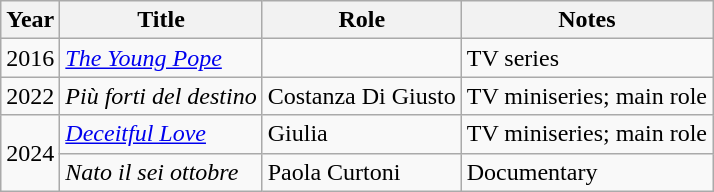<table class="wikitable sortable">
<tr>
<th>Year</th>
<th>Title</th>
<th>Role</th>
<th class="unsortable">Notes</th>
</tr>
<tr>
<td>2016</td>
<td><em><a href='#'>The Young Pope</a></em></td>
<td></td>
<td>TV series</td>
</tr>
<tr>
<td>2022</td>
<td><em>Più forti del destino</em></td>
<td>Costanza Di Giusto</td>
<td>TV miniseries; main role</td>
</tr>
<tr>
<td rowspan="2">2024</td>
<td><em><a href='#'>Deceitful Love</a></em></td>
<td>Giulia</td>
<td>TV miniseries; main role</td>
</tr>
<tr>
<td><em>Nato il sei ottobre</em></td>
<td>Paola Curtoni</td>
<td>Documentary</td>
</tr>
</table>
